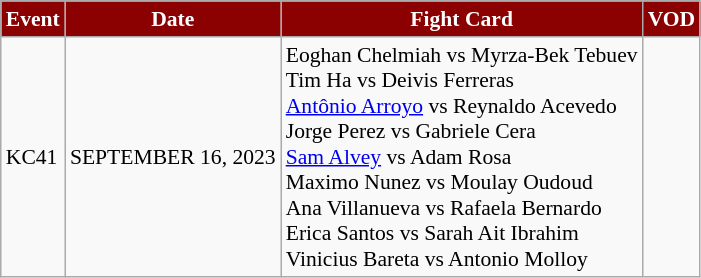<table class="sortable wikitable succession-box" style="font-size:90%;">
<tr>
<th scope="col" style="background:#8B0000; color:white;">Event</th>
<th scope="col" style="background:#8B0000; color:white;">Date</th>
<th scope="col" style="background:#8B0000; color:white;">Fight Card</th>
<th scope="col" style="background:#8B0000; color:white;">VOD</th>
</tr>
<tr>
<td>KC41</td>
<td>SEPTEMBER 16, 2023</td>
<td>Eoghan Chelmiah vs Myrza-Bek Tebuev<br>Tim Ha vs Deivis Ferreras<br><a href='#'>Antônio Arroyo</a> vs Reynaldo Acevedo<br>Jorge Perez vs Gabriele Cera<br><a href='#'>Sam Alvey</a> vs Adam Rosa<br>Maximo Nunez vs Moulay Oudoud<br>Ana Villanueva vs Rafaela Bernardo<br>Erica Santos vs Sarah Ait Ibrahim<br>Vinicius Bareta vs Antonio Molloy</td>
<td></td>
</tr>
</table>
